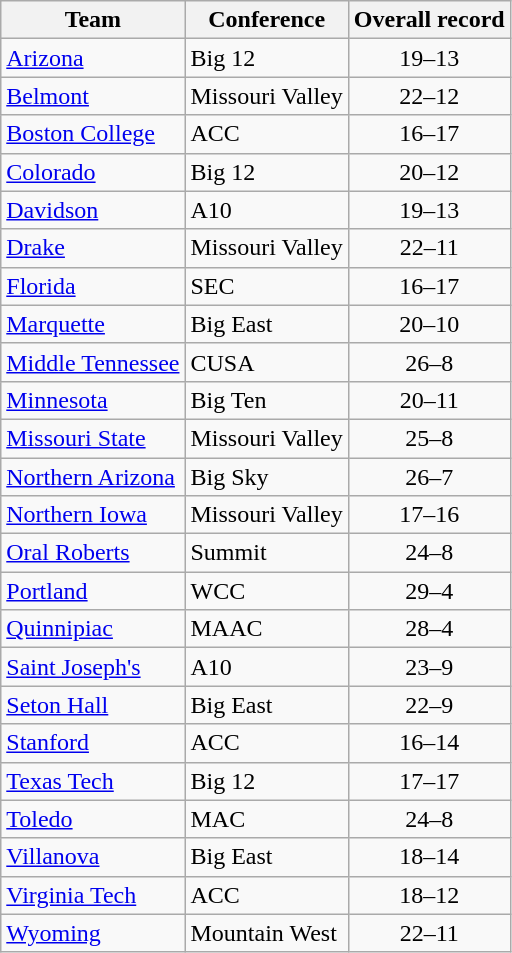<table class="wikitable sortable" style="text-align: center;">
<tr>
<th>Team</th>
<th>Conference</th>
<th data-sort-type="number">Overall record</th>
</tr>
<tr>
<td align=left><a href='#'>Arizona</a></td>
<td align=left>Big 12</td>
<td>19–13</td>
</tr>
<tr>
<td align=left><a href='#'>Belmont</a></td>
<td align=left>Missouri Valley</td>
<td>22–12</td>
</tr>
<tr>
<td align=left><a href='#'>Boston College</a></td>
<td align=left>ACC</td>
<td>16–17</td>
</tr>
<tr>
<td align=left><a href='#'>Colorado</a></td>
<td align=left>Big 12</td>
<td>20–12</td>
</tr>
<tr>
<td align=left><a href='#'>Davidson</a></td>
<td align=left>A10</td>
<td>19–13</td>
</tr>
<tr>
<td align=left><a href='#'>Drake</a></td>
<td align=left>Missouri Valley</td>
<td>22–11</td>
</tr>
<tr>
<td align=left><a href='#'>Florida</a></td>
<td align=left>SEC</td>
<td>16–17</td>
</tr>
<tr>
<td align=left><a href='#'>Marquette</a></td>
<td align=left>Big East</td>
<td>20–10</td>
</tr>
<tr>
<td align=left><a href='#'>Middle Tennessee</a></td>
<td align=left>CUSA</td>
<td>26–8</td>
</tr>
<tr>
<td align=left><a href='#'>Minnesota</a></td>
<td align=left>Big Ten</td>
<td>20–11</td>
</tr>
<tr>
<td align=left><a href='#'>Missouri State</a></td>
<td align=left>Missouri Valley</td>
<td>25–8</td>
</tr>
<tr>
<td align=left><a href='#'>Northern Arizona</a></td>
<td align=left>Big Sky</td>
<td>26–7</td>
</tr>
<tr>
<td align=left><a href='#'>Northern Iowa</a></td>
<td align=left>Missouri Valley</td>
<td>17–16</td>
</tr>
<tr>
<td align=left><a href='#'>Oral Roberts</a></td>
<td align=left>Summit</td>
<td>24–8</td>
</tr>
<tr>
<td align=left><a href='#'>Portland</a></td>
<td align=left>WCC</td>
<td>29–4</td>
</tr>
<tr>
<td align=left><a href='#'>Quinnipiac</a></td>
<td align=left>MAAC</td>
<td>28–4</td>
</tr>
<tr>
<td align=left><a href='#'>Saint Joseph's</a></td>
<td align=left>A10</td>
<td>23–9</td>
</tr>
<tr>
<td align=left><a href='#'>Seton Hall</a></td>
<td align=left>Big East</td>
<td>22–9</td>
</tr>
<tr>
<td align=left><a href='#'>Stanford</a></td>
<td align=left>ACC</td>
<td>16–14</td>
</tr>
<tr>
<td align=left><a href='#'>Texas Tech</a></td>
<td align=left>Big 12</td>
<td>17–17</td>
</tr>
<tr>
<td align=left><a href='#'>Toledo</a></td>
<td align=left>MAC</td>
<td>24–8</td>
</tr>
<tr>
<td align=left><a href='#'>Villanova</a></td>
<td align=left>Big East</td>
<td>18–14</td>
</tr>
<tr>
<td align=left><a href='#'>Virginia Tech</a></td>
<td align=left>ACC</td>
<td>18–12</td>
</tr>
<tr>
<td align=left><a href='#'>Wyoming</a></td>
<td align=left>Mountain West</td>
<td>22–11</td>
</tr>
</table>
